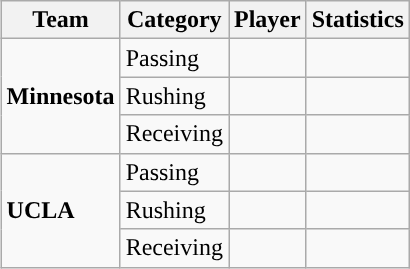<table class="wikitable" style="float: right;">
<tr>
<th>Team</th>
<th>Category</th>
<th>Player</th>
<th>Statistics</th>
</tr>
<tr>
<td rowspan=3><strong>Minnesota</strong></td>
<td>Passing</td>
<td></td>
<td></td>
</tr>
<tr>
<td>Rushing</td>
<td></td>
<td></td>
</tr>
<tr>
<td>Receiving</td>
<td></td>
<td></td>
</tr>
<tr>
<td rowspan=3><strong>UCLA</strong></td>
<td>Passing</td>
<td></td>
<td></td>
</tr>
<tr>
<td>Rushing</td>
<td></td>
<td></td>
</tr>
<tr>
<td>Receiving</td>
<td></td>
<td></td>
</tr>
</table>
